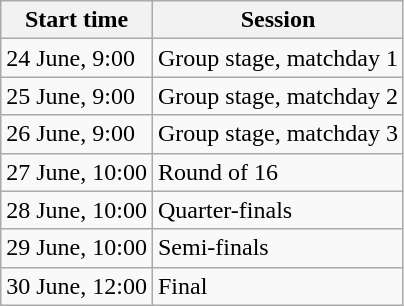<table class="wikitable">
<tr>
<th>Start time</th>
<th>Session</th>
</tr>
<tr>
<td>24 June, 9:00</td>
<td>Group stage, matchday 1</td>
</tr>
<tr>
<td>25 June, 9:00</td>
<td>Group stage, matchday 2</td>
</tr>
<tr>
<td>26 June, 9:00</td>
<td>Group stage, matchday 3</td>
</tr>
<tr>
<td>27 June, 10:00</td>
<td>Round of 16</td>
</tr>
<tr>
<td>28 June, 10:00</td>
<td>Quarter-finals</td>
</tr>
<tr>
<td>29 June, 10:00</td>
<td>Semi-finals</td>
</tr>
<tr>
<td>30 June, 12:00</td>
<td>Final</td>
</tr>
</table>
